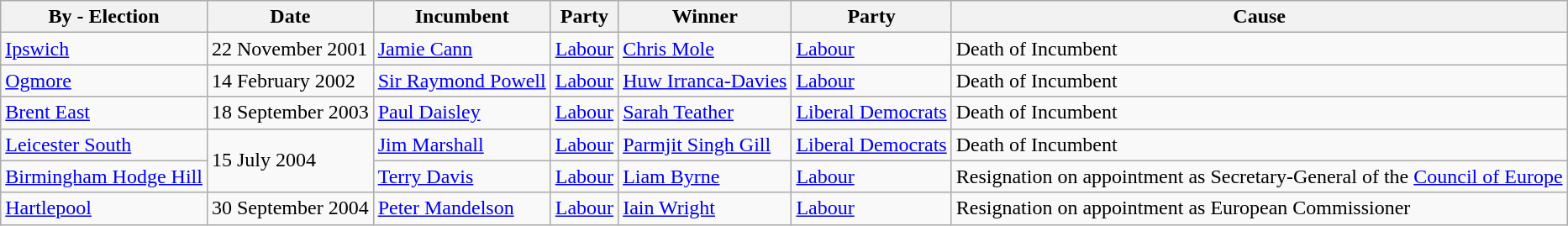<table class="wikitable">
<tr>
<th>By - Election</th>
<th>Date</th>
<th>Incumbent</th>
<th>Party</th>
<th>Winner</th>
<th>Party</th>
<th>Cause</th>
</tr>
<tr>
<td><a href='#'>Ipswich</a></td>
<td>22 November 2001</td>
<td><a href='#'>Jamie Cann</a></td>
<td><a href='#'>Labour</a></td>
<td><a href='#'>Chris Mole</a></td>
<td><a href='#'>Labour</a></td>
<td>Death of Incumbent</td>
</tr>
<tr>
<td><a href='#'>Ogmore</a></td>
<td>14 February 2002</td>
<td><a href='#'>Sir Raymond Powell</a></td>
<td><a href='#'>Labour</a></td>
<td><a href='#'>Huw Irranca-Davies</a></td>
<td><a href='#'>Labour</a></td>
<td>Death of Incumbent</td>
</tr>
<tr>
<td><a href='#'>Brent East</a></td>
<td>18 September 2003</td>
<td><a href='#'>Paul Daisley</a></td>
<td><a href='#'>Labour</a></td>
<td><a href='#'>Sarah Teather</a></td>
<td><a href='#'>Liberal Democrats</a></td>
<td>Death of Incumbent</td>
</tr>
<tr>
<td><a href='#'>Leicester South</a></td>
<td rowspan="2">15 July 2004</td>
<td><a href='#'>Jim Marshall</a></td>
<td><a href='#'>Labour</a></td>
<td><a href='#'>Parmjit Singh Gill</a></td>
<td><a href='#'>Liberal Democrats</a></td>
<td>Death of Incumbent</td>
</tr>
<tr>
<td><a href='#'>Birmingham Hodge Hill</a></td>
<td><a href='#'>Terry Davis</a></td>
<td><a href='#'>Labour</a></td>
<td><a href='#'>Liam Byrne</a></td>
<td><a href='#'>Labour</a></td>
<td>Resignation on appointment as Secretary-General of the <a href='#'>Council of Europe</a></td>
</tr>
<tr>
<td><a href='#'>Hartlepool</a></td>
<td>30 September 2004</td>
<td><a href='#'>Peter Mandelson</a></td>
<td><a href='#'>Labour</a></td>
<td><a href='#'>Iain Wright</a></td>
<td><a href='#'>Labour</a></td>
<td>Resignation on appointment as European Commissioner</td>
</tr>
</table>
